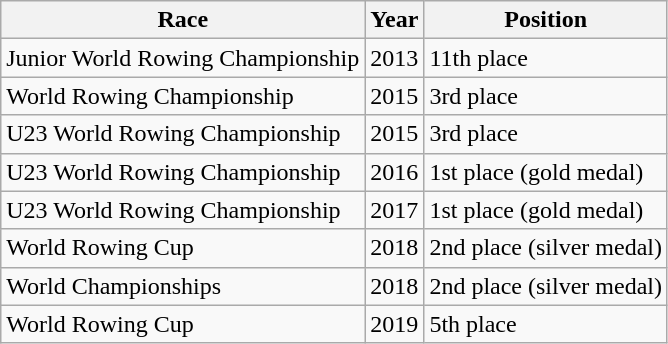<table class="wikitable">
<tr>
<th>Race</th>
<th>Year</th>
<th>Position</th>
</tr>
<tr>
<td>Junior World Rowing Championship</td>
<td>2013</td>
<td>11th place</td>
</tr>
<tr>
<td>World Rowing Championship</td>
<td>2015</td>
<td>3rd place</td>
</tr>
<tr>
<td>U23 World Rowing Championship</td>
<td>2015</td>
<td>3rd place</td>
</tr>
<tr>
<td>U23 World Rowing Championship</td>
<td>2016</td>
<td>1st place (gold medal)</td>
</tr>
<tr>
<td>U23 World Rowing Championship</td>
<td>2017</td>
<td>1st place (gold medal)</td>
</tr>
<tr>
<td>World Rowing Cup</td>
<td>2018</td>
<td>2nd place (silver medal)</td>
</tr>
<tr>
<td>World Championships</td>
<td>2018</td>
<td>2nd place (silver medal)</td>
</tr>
<tr>
<td>World Rowing Cup</td>
<td>2019</td>
<td>5th place</td>
</tr>
</table>
